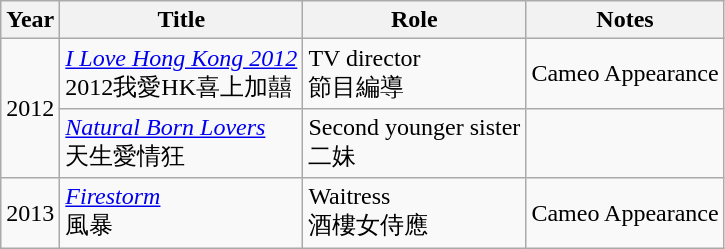<table class="wikitable sortable">
<tr>
<th>Year</th>
<th>Title</th>
<th>Role</th>
<th class="unsortable">Notes</th>
</tr>
<tr>
<td rowspan=2>2012</td>
<td><em><a href='#'>I Love Hong Kong 2012</a></em> <br> 2012我愛HK喜上加囍</td>
<td>TV director <br> 節目編導</td>
<td>Cameo Appearance</td>
</tr>
<tr>
<td><em><a href='#'>Natural Born Lovers</a></em> <br> 天生愛情狂</td>
<td>Second younger sister <br> 二妹</td>
<td></td>
</tr>
<tr>
<td>2013</td>
<td><em><a href='#'>Firestorm</a></em><br> 風暴</td>
<td>Waitress <br> 酒樓女侍應</td>
<td>Cameo Appearance</td>
</tr>
</table>
